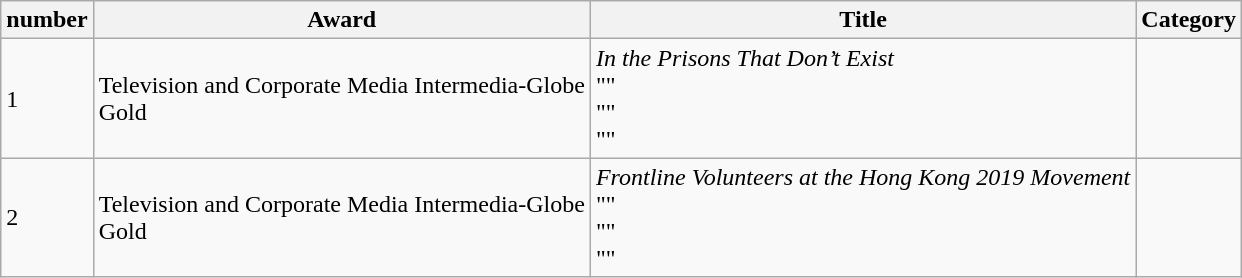<table class="wikitable">
<tr>
<th>number</th>
<th>Award</th>
<th>Title</th>
<th>Category</th>
</tr>
<tr>
<td>1</td>
<td>Television and Corporate Media Intermedia-Globe<br>Gold</td>
<td><em>In the Prisons That Don’t Exist</em><br>""<br>""<br>""</td>
<td></td>
</tr>
<tr>
<td>2</td>
<td>Television and Corporate Media Intermedia-Globe<br>Gold</td>
<td><em>Frontline Volunteers at the Hong Kong 2019 Movement</em><br>""<br>""<br>""</td>
<td></td>
</tr>
</table>
